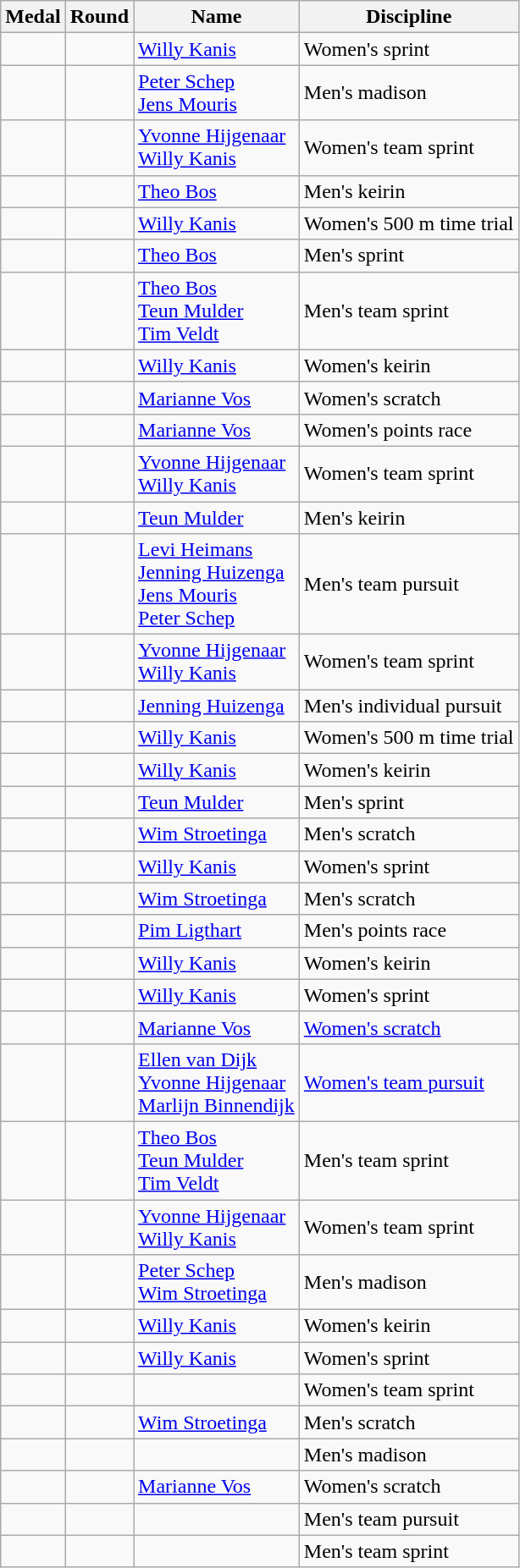<table class="wikitable sortable">
<tr>
<th>Medal</th>
<th>Round</th>
<th>Name</th>
<th>Discipline</th>
</tr>
<tr>
<td></td>
<td></td>
<td><a href='#'>Willy Kanis</a></td>
<td>Women's sprint</td>
</tr>
<tr>
<td></td>
<td></td>
<td><a href='#'>Peter Schep</a><br><a href='#'>Jens Mouris</a></td>
<td>Men's madison</td>
</tr>
<tr>
<td></td>
<td></td>
<td><a href='#'>Yvonne Hijgenaar</a><br><a href='#'>Willy Kanis</a></td>
<td>Women's team sprint</td>
</tr>
<tr>
<td></td>
<td></td>
<td><a href='#'>Theo Bos</a></td>
<td>Men's keirin</td>
</tr>
<tr>
<td></td>
<td></td>
<td><a href='#'>Willy Kanis</a></td>
<td>Women's 500 m time trial</td>
</tr>
<tr>
<td></td>
<td></td>
<td><a href='#'>Theo Bos</a></td>
<td>Men's sprint</td>
</tr>
<tr>
<td></td>
<td></td>
<td><a href='#'>Theo Bos</a><br><a href='#'>Teun Mulder</a><br><a href='#'>Tim Veldt</a></td>
<td>Men's team sprint</td>
</tr>
<tr>
<td></td>
<td></td>
<td><a href='#'>Willy Kanis</a></td>
<td>Women's keirin</td>
</tr>
<tr>
<td></td>
<td></td>
<td><a href='#'>Marianne Vos</a></td>
<td>Women's scratch</td>
</tr>
<tr>
<td></td>
<td></td>
<td><a href='#'>Marianne Vos</a></td>
<td>Women's points race</td>
</tr>
<tr>
<td></td>
<td></td>
<td><a href='#'>Yvonne Hijgenaar</a><br><a href='#'>Willy Kanis</a></td>
<td>Women's team sprint</td>
</tr>
<tr>
<td></td>
<td></td>
<td><a href='#'>Teun Mulder</a></td>
<td>Men's keirin</td>
</tr>
<tr>
<td></td>
<td></td>
<td><a href='#'>Levi Heimans</a><br><a href='#'>Jenning Huizenga</a><br><a href='#'>Jens Mouris</a><br><a href='#'>Peter Schep</a></td>
<td>Men's team pursuit</td>
</tr>
<tr>
<td></td>
<td></td>
<td><a href='#'>Yvonne Hijgenaar</a><br><a href='#'>Willy Kanis</a></td>
<td>Women's team sprint</td>
</tr>
<tr>
<td></td>
<td></td>
<td><a href='#'>Jenning Huizenga</a></td>
<td>Men's individual pursuit</td>
</tr>
<tr>
<td></td>
<td></td>
<td><a href='#'>Willy Kanis</a></td>
<td>Women's 500 m time trial</td>
</tr>
<tr>
<td></td>
<td></td>
<td><a href='#'>Willy Kanis</a></td>
<td>Women's keirin</td>
</tr>
<tr>
<td></td>
<td></td>
<td><a href='#'>Teun Mulder</a></td>
<td>Men's sprint</td>
</tr>
<tr>
<td></td>
<td></td>
<td><a href='#'>Wim Stroetinga</a></td>
<td>Men's scratch</td>
</tr>
<tr>
<td></td>
<td></td>
<td><a href='#'>Willy Kanis</a></td>
<td>Women's sprint</td>
</tr>
<tr>
<td></td>
<td></td>
<td><a href='#'>Wim Stroetinga</a></td>
<td>Men's scratch</td>
</tr>
<tr>
<td></td>
<td></td>
<td><a href='#'>Pim Ligthart</a></td>
<td>Men's points race</td>
</tr>
<tr>
<td></td>
<td></td>
<td><a href='#'>Willy Kanis</a></td>
<td>Women's keirin</td>
</tr>
<tr>
<td></td>
<td></td>
<td><a href='#'>Willy Kanis</a></td>
<td>Women's sprint</td>
</tr>
<tr>
<td></td>
<td></td>
<td><a href='#'>Marianne Vos</a></td>
<td><a href='#'>Women's scratch</a></td>
</tr>
<tr>
<td></td>
<td></td>
<td><a href='#'>Ellen van Dijk</a><br><a href='#'>Yvonne Hijgenaar</a><br><a href='#'>Marlijn Binnendijk</a></td>
<td><a href='#'>Women's team pursuit</a></td>
</tr>
<tr>
<td></td>
<td></td>
<td><a href='#'>Theo Bos</a><br><a href='#'>Teun Mulder</a><br><a href='#'>Tim Veldt</a></td>
<td>Men's team sprint</td>
</tr>
<tr>
<td></td>
<td></td>
<td><a href='#'>Yvonne Hijgenaar</a><br><a href='#'>Willy Kanis</a></td>
<td>Women's team sprint</td>
</tr>
<tr>
<td></td>
<td></td>
<td><a href='#'>Peter Schep</a><br><a href='#'>Wim Stroetinga</a></td>
<td>Men's madison</td>
</tr>
<tr>
<td></td>
<td><strong></strong></td>
<td><a href='#'>Willy Kanis</a></td>
<td>Women's keirin</td>
</tr>
<tr>
<td></td>
<td><strong></strong></td>
<td><a href='#'>Willy Kanis</a></td>
<td>Women's sprint</td>
</tr>
<tr>
<td></td>
<td><strong></strong></td>
<td></td>
<td>Women's team sprint</td>
</tr>
<tr>
<td></td>
<td><strong></strong></td>
<td><a href='#'>Wim Stroetinga</a></td>
<td>Men's scratch</td>
</tr>
<tr>
<td></td>
<td><strong></strong></td>
<td></td>
<td>Men's madison</td>
</tr>
<tr>
<td></td>
<td><strong></strong></td>
<td><a href='#'>Marianne Vos</a></td>
<td>Women's scratch</td>
</tr>
<tr>
<td></td>
<td><strong></strong></td>
<td></td>
<td>Men's team pursuit</td>
</tr>
<tr>
<td></td>
<td><strong></strong></td>
<td></td>
<td>Men's team sprint</td>
</tr>
</table>
